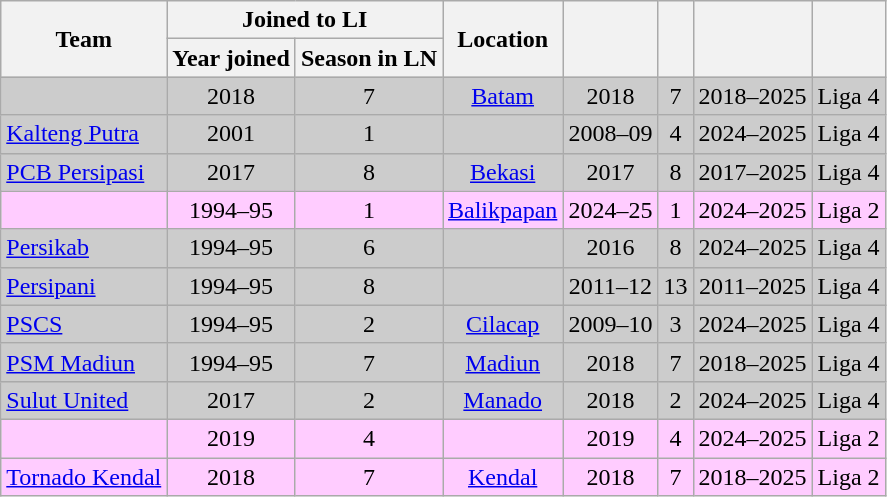<table class="wikitable sortable" style="text-align: center;">
<tr>
<th rowspan="2">Team</th>
<th colspan="2">Joined to LI</th>
<th rowspan="2">Location</th>
<th rowspan="2"></th>
<th rowspan="2"></th>
<th rowspan="2"></th>
<th rowspan="2"></th>
</tr>
<tr>
<th>Year joined</th>
<th>Season in LN</th>
</tr>
<tr bgcolor="#cccccc">
<td style="text-align: left;"></td>
<td>2018</td>
<td>7</td>
<td><a href='#'>Batam</a></td>
<td>2018</td>
<td>7</td>
<td>2018–2025</td>
<td>Liga 4</td>
</tr>
<tr bgcolor="#cccccc">
<td style="text-align: left;"><a href='#'>Kalteng Putra</a></td>
<td>2001</td>
<td>1</td>
<td></td>
<td>2008–09</td>
<td>4</td>
<td>2024–2025</td>
<td>Liga 4</td>
</tr>
<tr bgcolor="#cccccc">
<td style="text-align: left;"><a href='#'>PCB Persipasi</a></td>
<td>2017</td>
<td>8</td>
<td><a href='#'>Bekasi</a></td>
<td>2017</td>
<td>8</td>
<td>2017–2025</td>
<td>Liga 4</td>
</tr>
<tr bgcolor="#ffccff">
<td style="text-align: left;"></td>
<td>1994–95</td>
<td>1</td>
<td><a href='#'>Balikpapan</a></td>
<td>2024–25</td>
<td>1</td>
<td>2024–2025</td>
<td>Liga 2</td>
</tr>
<tr bgcolor="#cccccc">
<td style="text-align: left;"><a href='#'>Persikab</a></td>
<td>1994–95</td>
<td>6</td>
<td></td>
<td>2016</td>
<td>8</td>
<td>2024–2025</td>
<td>Liga 4</td>
</tr>
<tr bgcolor="#cccccc">
<td style="text-align: left;"><a href='#'>Persipani</a></td>
<td>1994–95</td>
<td>8</td>
<td></td>
<td>2011–12</td>
<td>13</td>
<td>2011–2025</td>
<td>Liga 4</td>
</tr>
<tr bgcolor="#cccccc">
<td style="text-align: left;"><a href='#'>PSCS</a></td>
<td>1994–95</td>
<td>2</td>
<td><a href='#'>Cilacap</a></td>
<td>2009–10</td>
<td>3</td>
<td>2024–2025</td>
<td>Liga 4</td>
</tr>
<tr bgcolor="#cccccc">
<td style="text-align: left;"><a href='#'>PSM Madiun</a></td>
<td>1994–95</td>
<td>7</td>
<td><a href='#'>Madiun</a></td>
<td>2018</td>
<td>7</td>
<td>2018–2025</td>
<td>Liga 4</td>
</tr>
<tr bgcolor="#cccccc">
<td style="text-align: left;"><a href='#'>Sulut United</a></td>
<td>2017</td>
<td>2</td>
<td><a href='#'>Manado</a></td>
<td>2018</td>
<td>2</td>
<td>2024–2025</td>
<td>Liga 4</td>
</tr>
<tr bgcolor="#ffccff">
<td style="text-align: left;"></td>
<td>2019</td>
<td>4</td>
<td></td>
<td>2019</td>
<td>4</td>
<td>2024–2025</td>
<td>Liga 2</td>
</tr>
<tr bgcolor="#ffccff">
<td style="text-align: left;"><a href='#'>Tornado Kendal</a></td>
<td>2018</td>
<td>7</td>
<td><a href='#'>Kendal</a></td>
<td>2018</td>
<td>7</td>
<td>2018–2025</td>
<td>Liga 2</td>
</tr>
</table>
